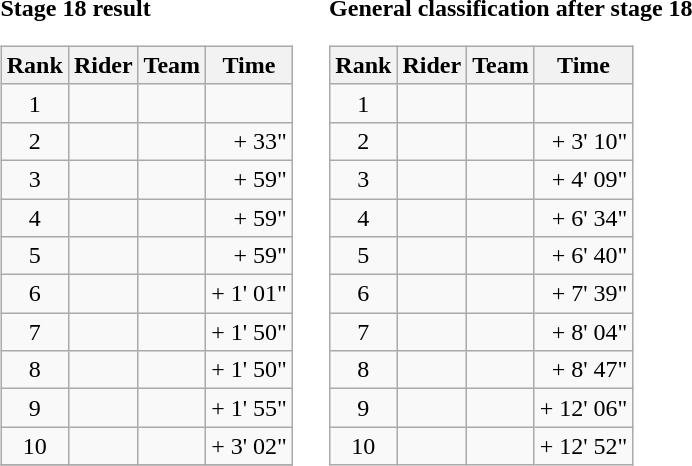<table>
<tr>
<td><strong>Stage 18 result</strong><br><table class="wikitable">
<tr>
<th scope="col">Rank</th>
<th scope="col">Rider</th>
<th scope="col">Team</th>
<th scope="col">Time</th>
</tr>
<tr>
<td style="text-align:center;">1</td>
<td></td>
<td></td>
<td style="text-align:right;"></td>
</tr>
<tr>
<td style="text-align:center;">2</td>
<td></td>
<td></td>
<td style="text-align:right;">+ 33"</td>
</tr>
<tr>
<td style="text-align:center;">3</td>
<td> </td>
<td></td>
<td style="text-align:right;">+ 59"</td>
</tr>
<tr>
<td style="text-align:center;">4</td>
<td></td>
<td></td>
<td style="text-align:right;">+ 59"</td>
</tr>
<tr>
<td style="text-align:center;">5</td>
<td></td>
<td></td>
<td style="text-align:right;">+ 59"</td>
</tr>
<tr>
<td style="text-align:center;">6</td>
<td></td>
<td></td>
<td style="text-align:right;">+ 1' 01"</td>
</tr>
<tr>
<td style="text-align:center;">7</td>
<td></td>
<td></td>
<td style="text-align:right;">+ 1' 50"</td>
</tr>
<tr>
<td style="text-align:center;">8</td>
<td></td>
<td></td>
<td style="text-align:right;">+ 1' 50"</td>
</tr>
<tr>
<td style="text-align:center;">9</td>
<td></td>
<td></td>
<td style="text-align:right;">+ 1' 55"</td>
</tr>
<tr>
<td style="text-align:center;">10</td>
<td></td>
<td></td>
<td style="text-align:right;">+ 3' 02"</td>
</tr>
<tr>
</tr>
</table>
</td>
<td></td>
<td><strong>General classification after stage 18</strong><br><table class="wikitable">
<tr>
<th scope="col">Rank</th>
<th scope="col">Rider</th>
<th scope="col">Team</th>
<th scope="col">Time</th>
</tr>
<tr>
<td style="text-align:center;">1</td>
<td> </td>
<td></td>
<td style="text-align:right;"></td>
</tr>
<tr>
<td style="text-align:center;">2</td>
<td>  </td>
<td></td>
<td style="text-align:right;">+ 3' 10"</td>
</tr>
<tr>
<td style="text-align:center;">3</td>
<td> </td>
<td></td>
<td style="text-align:right;">+ 4' 09"</td>
</tr>
<tr>
<td style="text-align:center;">4</td>
<td></td>
<td></td>
<td style="text-align:right;">+ 6' 34"</td>
</tr>
<tr>
<td style="text-align:center;">5</td>
<td></td>
<td></td>
<td style="text-align:right;">+ 6' 40"</td>
</tr>
<tr>
<td style="text-align:center;">6</td>
<td></td>
<td></td>
<td style="text-align:right;">+ 7' 39"</td>
</tr>
<tr>
<td style="text-align:center;">7</td>
<td></td>
<td></td>
<td style="text-align:right;">+ 8' 04"</td>
</tr>
<tr>
<td style="text-align:center;">8</td>
<td></td>
<td></td>
<td style="text-align:right;">+ 8' 47"</td>
</tr>
<tr>
<td style="text-align:center;">9</td>
<td></td>
<td></td>
<td style="text-align:right;">+ 12' 06"</td>
</tr>
<tr>
<td style="text-align:center;">10</td>
<td> </td>
<td></td>
<td style="text-align:right;">+ 12' 52"</td>
</tr>
</table>
</td>
</tr>
</table>
